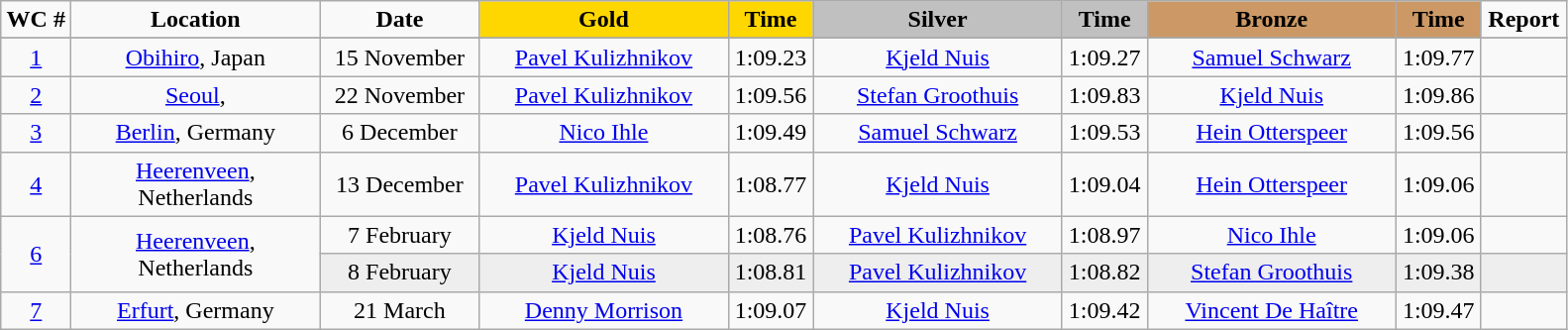<table class="wikitable">
<tr>
<td width="40" align="center"><strong>WC #</strong></td>
<td width="160" align="center"><strong>Location</strong></td>
<td width="100" align="center"><strong>Date</strong></td>
<td width="160" bgcolor="gold" align="center"><strong>Gold</strong></td>
<td width="50" bgcolor="gold" align="center"><strong>Time</strong></td>
<td width="160" bgcolor="silver" align="center"><strong>Silver</strong></td>
<td width="50" bgcolor="silver" align="center"><strong>Time</strong></td>
<td width="160" bgcolor="#CC9966" align="center"><strong>Bronze</strong></td>
<td width="50" bgcolor="#CC9966" align="center"><strong>Time</strong></td>
<td width="50" align="center"><strong>Report</strong></td>
</tr>
<tr bgcolor="#cccccc">
</tr>
<tr>
<td align="center"><a href='#'>1</a></td>
<td align="center"><a href='#'>Obihiro</a>, Japan</td>
<td align="center">15 November</td>
<td align="center"><a href='#'>Pavel Kulizhnikov</a><br><small></small></td>
<td align="center">1:09.23</td>
<td align="center"><a href='#'>Kjeld Nuis</a><br><small></small></td>
<td align="center">1:09.27</td>
<td align="center"><a href='#'>Samuel Schwarz</a><br><small></small></td>
<td align="center">1:09.77</td>
<td align="center"></td>
</tr>
<tr>
<td align="center"><a href='#'>2</a></td>
<td align="center"><a href='#'>Seoul</a>, </td>
<td align="center">22 November</td>
<td align="center"><a href='#'>Pavel Kulizhnikov</a><br><small></small></td>
<td align="center">1:09.56</td>
<td align="center"><a href='#'>Stefan Groothuis</a><br><small></small></td>
<td align="center">1:09.83</td>
<td align="center"><a href='#'>Kjeld Nuis</a><br><small></small></td>
<td align="center">1:09.86</td>
<td align="center"></td>
</tr>
<tr>
<td align="center"><a href='#'>3</a></td>
<td align="center"><a href='#'>Berlin</a>, Germany</td>
<td align="center">6 December</td>
<td align="center"><a href='#'>Nico Ihle</a><br><small></small></td>
<td align="center">1:09.49</td>
<td align="center"><a href='#'>Samuel Schwarz</a><br><small></small></td>
<td align="center">1:09.53</td>
<td align="center"><a href='#'>Hein Otterspeer</a><br><small></small></td>
<td align="center">1:09.56</td>
<td align="center"></td>
</tr>
<tr>
<td align="center"><a href='#'>4</a></td>
<td align="center"><a href='#'>Heerenveen</a>, Netherlands</td>
<td align="center">13 December</td>
<td align="center"><a href='#'>Pavel Kulizhnikov</a><br><small></small></td>
<td align="center">1:08.77</td>
<td align="center"><a href='#'>Kjeld Nuis</a><br><small></small></td>
<td align="center">1:09.04</td>
<td align="center"><a href='#'>Hein Otterspeer</a><br><small></small></td>
<td align="center">1:09.06</td>
<td align="center"></td>
</tr>
<tr>
<td rowspan=2 align="center"><a href='#'>6</a></td>
<td rowspan=2 align="center"><a href='#'>Heerenveen</a>, Netherlands</td>
<td align="center">7 February</td>
<td align="center"><a href='#'>Kjeld Nuis</a><br><small></small></td>
<td align="center">1:08.76</td>
<td align="center"><a href='#'>Pavel Kulizhnikov</a><br><small></small></td>
<td align="center">1:08.97</td>
<td align="center"><a href='#'>Nico Ihle</a><br><small></small></td>
<td align="center">1:09.06</td>
<td align="center"></td>
</tr>
<tr bgcolor="#eeeeee">
<td align="center">8 February</td>
<td align="center"><a href='#'>Kjeld Nuis</a><br><small></small></td>
<td align="center">1:08.81</td>
<td align="center"><a href='#'>Pavel Kulizhnikov</a><br><small></small></td>
<td align="center">1:08.82</td>
<td align="center"><a href='#'>Stefan Groothuis</a><br><small></small></td>
<td align="center">1:09.38</td>
<td align="center"></td>
</tr>
<tr>
<td align="center"><a href='#'>7</a></td>
<td align="center"><a href='#'>Erfurt</a>, Germany</td>
<td align="center">21 March</td>
<td align="center"><a href='#'>Denny Morrison</a><br><small></small></td>
<td align="center">1:09.07</td>
<td align="center"><a href='#'>Kjeld Nuis</a><br><small></small></td>
<td align="center">1:09.42</td>
<td align="center"><a href='#'>Vincent De Haître</a><br><small></small></td>
<td align="center">1:09.47</td>
<td align="center"></td>
</tr>
</table>
